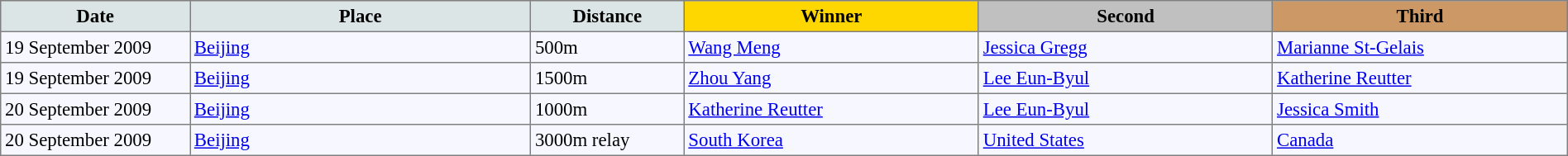<table bgcolor="#f7f8ff" cellpadding="3" cellspacing="0" border="1" style="font-size: 95%; border: gray solid 1px; border-collapse: collapse;">
<tr bgcolor="#CCCCCC">
<td align="center" bgcolor="#DCE5E5" width="150"><strong>Date</strong></td>
<td align="center" bgcolor="#DCE5E5" width="280"><strong>Place</strong></td>
<td align="center" bgcolor="#DCE5E5" width="120"><strong>Distance</strong></td>
<td align="center" bgcolor="gold" width="240"><strong>Winner</strong></td>
<td align="center" bgcolor="silver" width="240"><strong>Second</strong></td>
<td align="center" bgcolor="CC9966" width="240"><strong>Third</strong></td>
</tr>
<tr align="left">
<td>19 September 2009</td>
<td> <a href='#'>Beijing</a></td>
<td>500m</td>
<td> <a href='#'>Wang Meng</a></td>
<td> <a href='#'>Jessica Gregg</a></td>
<td> <a href='#'>Marianne St-Gelais</a></td>
</tr>
<tr align="left">
<td>19 September 2009</td>
<td> <a href='#'>Beijing</a></td>
<td>1500m</td>
<td> <a href='#'>Zhou Yang</a></td>
<td> <a href='#'>Lee Eun-Byul</a></td>
<td> <a href='#'>Katherine Reutter</a></td>
</tr>
<tr align="left">
<td>20 September 2009</td>
<td> <a href='#'>Beijing</a></td>
<td>1000m</td>
<td> <a href='#'>Katherine Reutter</a></td>
<td> <a href='#'>Lee Eun-Byul</a></td>
<td> <a href='#'>Jessica Smith</a></td>
</tr>
<tr align="left">
<td>20 September 2009</td>
<td> <a href='#'>Beijing</a></td>
<td>3000m relay</td>
<td> <a href='#'>South Korea</a></td>
<td> <a href='#'>United States</a></td>
<td> <a href='#'>Canada</a></td>
</tr>
</table>
